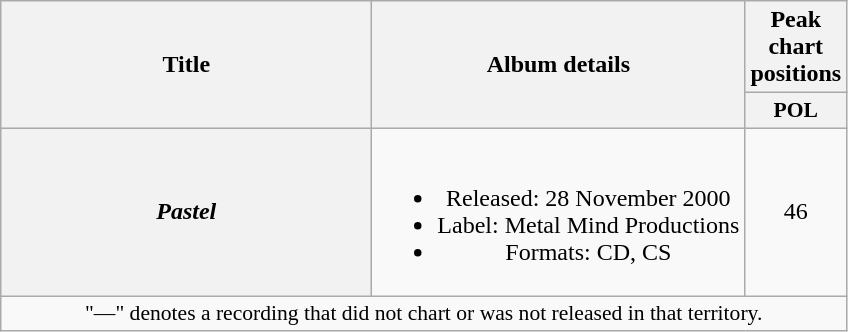<table class="wikitable plainrowheaders" style="text-align:center;">
<tr>
<th scope="col" rowspan="2" style="width:15em;">Title</th>
<th scope="col" rowspan="2">Album details</th>
<th scope="col">Peak chart positions</th>
</tr>
<tr>
<th scope="col" style="width:3em;font-size:90%;">POL<br></th>
</tr>
<tr>
<th scope="row"><em>Pastel</em></th>
<td><br><ul><li>Released: 28 November 2000</li><li>Label: Metal Mind Productions</li><li>Formats: CD, CS</li></ul></td>
<td>46</td>
</tr>
<tr>
<td colspan="10" style="font-size:90%">"—" denotes a recording that did not chart or was not released in that territory.</td>
</tr>
</table>
